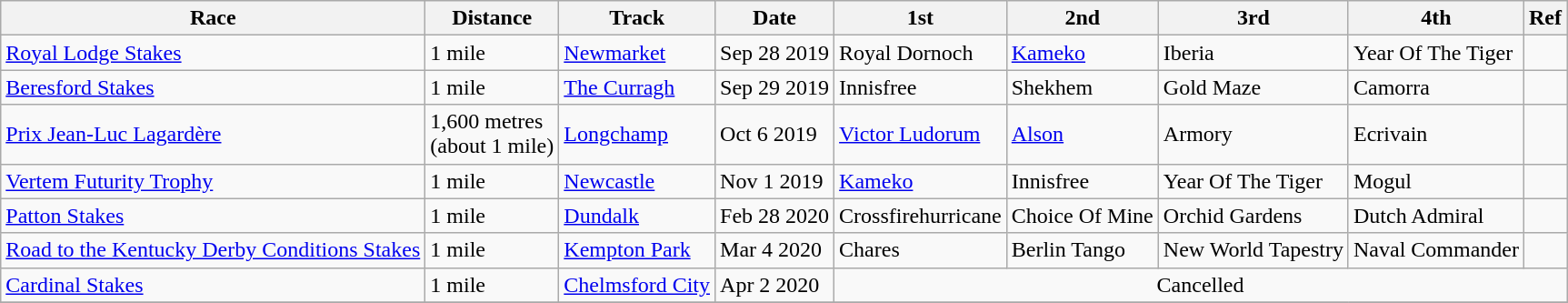<table class="wikitable">
<tr>
<th>Race</th>
<th>Distance</th>
<th>Track</th>
<th>Date</th>
<th>1st</th>
<th>2nd</th>
<th>3rd</th>
<th>4th</th>
<th>Ref</th>
</tr>
<tr>
<td><a href='#'>Royal Lodge Stakes</a></td>
<td>1 mile</td>
<td><a href='#'>Newmarket</a></td>
<td>Sep 28 2019</td>
<td>Royal Dornoch</td>
<td><a href='#'>Kameko</a></td>
<td>Iberia</td>
<td>Year Of The Tiger</td>
<td></td>
</tr>
<tr>
<td><a href='#'>Beresford Stakes</a></td>
<td>1 mile</td>
<td><a href='#'>The Curragh</a></td>
<td>Sep 29 2019</td>
<td>Innisfree</td>
<td>Shekhem</td>
<td>Gold Maze</td>
<td>Camorra</td>
<td></td>
</tr>
<tr>
<td><a href='#'>Prix Jean-Luc Lagardère</a></td>
<td>1,600 metres<br><span>(about 1 mile)</span></td>
<td><a href='#'>Longchamp</a></td>
<td>Oct 6 2019</td>
<td><a href='#'>Victor Ludorum</a></td>
<td><a href='#'>Alson</a></td>
<td>Armory</td>
<td>Ecrivain</td>
<td></td>
</tr>
<tr>
<td><a href='#'>Vertem Futurity Trophy</a></td>
<td>1 mile</td>
<td><a href='#'>Newcastle</a></td>
<td>Nov 1 2019</td>
<td><a href='#'>Kameko</a></td>
<td>Innisfree</td>
<td>Year Of The Tiger</td>
<td>Mogul</td>
<td></td>
</tr>
<tr>
<td><a href='#'>Patton Stakes</a></td>
<td>1 mile</td>
<td><a href='#'>Dundalk</a></td>
<td>Feb 28 2020</td>
<td>Crossfirehurricane</td>
<td>Choice Of Mine</td>
<td>Orchid Gardens</td>
<td>Dutch Admiral</td>
<td></td>
</tr>
<tr>
<td><a href='#'>Road to the Kentucky Derby Conditions Stakes</a></td>
<td>1 mile</td>
<td><a href='#'>Kempton Park</a></td>
<td>Mar 4 2020</td>
<td>Chares</td>
<td>Berlin Tango</td>
<td>New World Tapestry</td>
<td>Naval Commander</td>
<td></td>
</tr>
<tr>
<td><a href='#'>Cardinal Stakes</a></td>
<td>1 mile</td>
<td><a href='#'>Chelmsford City</a></td>
<td>Apr 2 2020</td>
<td colspan=5 align=center>Cancelled</td>
</tr>
<tr>
</tr>
</table>
